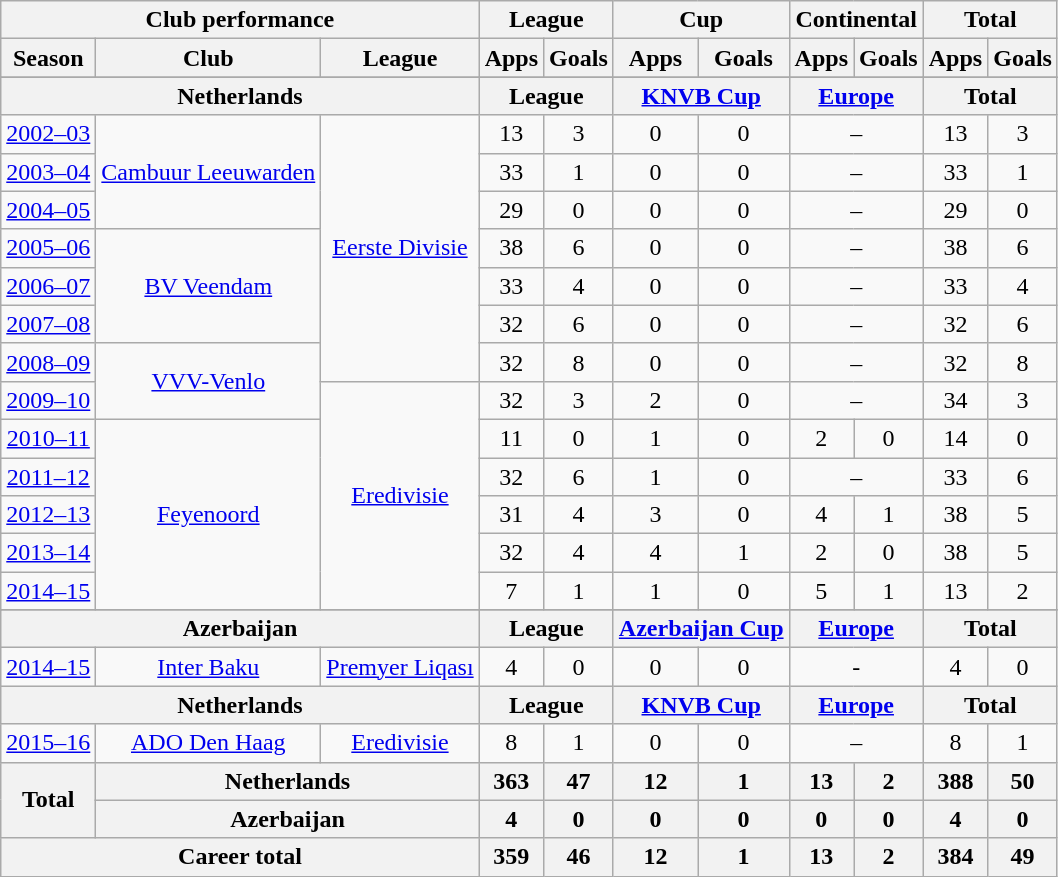<table class="wikitable" style="text-align:center">
<tr>
<th colspan=3>Club performance</th>
<th colspan=2>League</th>
<th colspan=2>Cup</th>
<th colspan=2>Continental</th>
<th colspan=2>Total</th>
</tr>
<tr>
<th>Season</th>
<th>Club</th>
<th>League</th>
<th>Apps</th>
<th>Goals</th>
<th>Apps</th>
<th>Goals</th>
<th>Apps</th>
<th>Goals</th>
<th>Apps</th>
<th>Goals</th>
</tr>
<tr>
</tr>
<tr>
<th colspan=3>Netherlands</th>
<th colspan=2>League</th>
<th colspan=2><a href='#'>KNVB Cup</a></th>
<th colspan=2><a href='#'>Europe</a></th>
<th colspan=2>Total</th>
</tr>
<tr>
<td><a href='#'>2002–03</a></td>
<td rowspan="3"><a href='#'>Cambuur Leeuwarden</a></td>
<td rowspan="7"><a href='#'>Eerste Divisie</a></td>
<td>13</td>
<td>3</td>
<td>0</td>
<td>0</td>
<td colspan="2">–</td>
<td>13</td>
<td>3</td>
</tr>
<tr>
<td><a href='#'>2003–04</a></td>
<td>33</td>
<td>1</td>
<td>0</td>
<td>0</td>
<td colspan="2">–</td>
<td>33</td>
<td>1</td>
</tr>
<tr>
<td><a href='#'>2004–05</a></td>
<td>29</td>
<td>0</td>
<td>0</td>
<td>0</td>
<td colspan="2">–</td>
<td>29</td>
<td>0</td>
</tr>
<tr>
<td><a href='#'>2005–06</a></td>
<td rowspan="3"><a href='#'>BV Veendam</a></td>
<td>38</td>
<td>6</td>
<td>0</td>
<td>0</td>
<td colspan="2">–</td>
<td>38</td>
<td>6</td>
</tr>
<tr>
<td><a href='#'>2006–07</a></td>
<td>33</td>
<td>4</td>
<td>0</td>
<td>0</td>
<td colspan="2">–</td>
<td>33</td>
<td>4</td>
</tr>
<tr>
<td><a href='#'>2007–08</a></td>
<td>32</td>
<td>6</td>
<td>0</td>
<td>0</td>
<td colspan="2">–</td>
<td>32</td>
<td>6</td>
</tr>
<tr>
<td><a href='#'>2008–09</a></td>
<td rowspan="2"><a href='#'>VVV-Venlo</a></td>
<td>32</td>
<td>8</td>
<td>0</td>
<td>0</td>
<td colspan="2">–</td>
<td>32</td>
<td>8</td>
</tr>
<tr>
<td><a href='#'>2009–10</a></td>
<td rowspan="6"><a href='#'>Eredivisie</a></td>
<td>32</td>
<td>3</td>
<td>2</td>
<td>0</td>
<td colspan="2">–</td>
<td>34</td>
<td>3</td>
</tr>
<tr>
<td><a href='#'>2010–11</a></td>
<td rowspan="5"><a href='#'>Feyenoord</a></td>
<td>11</td>
<td>0</td>
<td>1</td>
<td>0</td>
<td>2</td>
<td>0</td>
<td>14</td>
<td>0</td>
</tr>
<tr>
<td><a href='#'>2011–12</a></td>
<td>32</td>
<td>6</td>
<td>1</td>
<td>0</td>
<td colspan="2">–</td>
<td>33</td>
<td>6</td>
</tr>
<tr>
<td><a href='#'>2012–13</a></td>
<td>31</td>
<td>4</td>
<td>3</td>
<td>0</td>
<td>4</td>
<td>1</td>
<td>38</td>
<td>5</td>
</tr>
<tr>
<td><a href='#'>2013–14</a></td>
<td>32</td>
<td>4</td>
<td>4</td>
<td>1</td>
<td>2</td>
<td>0</td>
<td>38</td>
<td>5</td>
</tr>
<tr>
<td><a href='#'>2014–15</a></td>
<td>7</td>
<td>1</td>
<td>1</td>
<td>0</td>
<td>5</td>
<td>1</td>
<td>13</td>
<td>2</td>
</tr>
<tr>
</tr>
<tr>
<th colspan=3>Azerbaijan</th>
<th colspan=2>League</th>
<th colspan=2><a href='#'>Azerbaijan Cup</a></th>
<th colspan=2><a href='#'>Europe</a></th>
<th colspan=2>Total</th>
</tr>
<tr>
<td><a href='#'>2014–15</a></td>
<td><a href='#'>Inter Baku</a></td>
<td><a href='#'>Premyer Liqası</a></td>
<td>4</td>
<td>0</td>
<td>0</td>
<td>0</td>
<td colspan="2">-</td>
<td>4</td>
<td>0</td>
</tr>
<tr>
<th colspan=3>Netherlands</th>
<th colspan=2>League</th>
<th colspan=2><a href='#'>KNVB Cup</a></th>
<th colspan=2><a href='#'>Europe</a></th>
<th colspan=2>Total</th>
</tr>
<tr>
<td><a href='#'>2015–16</a></td>
<td><a href='#'>ADO Den Haag</a></td>
<td><a href='#'>Eredivisie</a></td>
<td>8</td>
<td>1</td>
<td>0</td>
<td>0</td>
<td colspan="2">–</td>
<td>8</td>
<td>1</td>
</tr>
<tr>
<th rowspan=2>Total</th>
<th colspan=2>Netherlands</th>
<th>363</th>
<th>47</th>
<th>12</th>
<th>1</th>
<th>13</th>
<th>2</th>
<th>388</th>
<th>50</th>
</tr>
<tr>
<th colspan=2>Azerbaijan</th>
<th>4</th>
<th>0</th>
<th>0</th>
<th>0</th>
<th>0</th>
<th>0</th>
<th>4</th>
<th>0</th>
</tr>
<tr>
<th colspan=3>Career total</th>
<th>359</th>
<th>46</th>
<th>12</th>
<th>1</th>
<th>13</th>
<th>2</th>
<th>384</th>
<th>49</th>
</tr>
</table>
